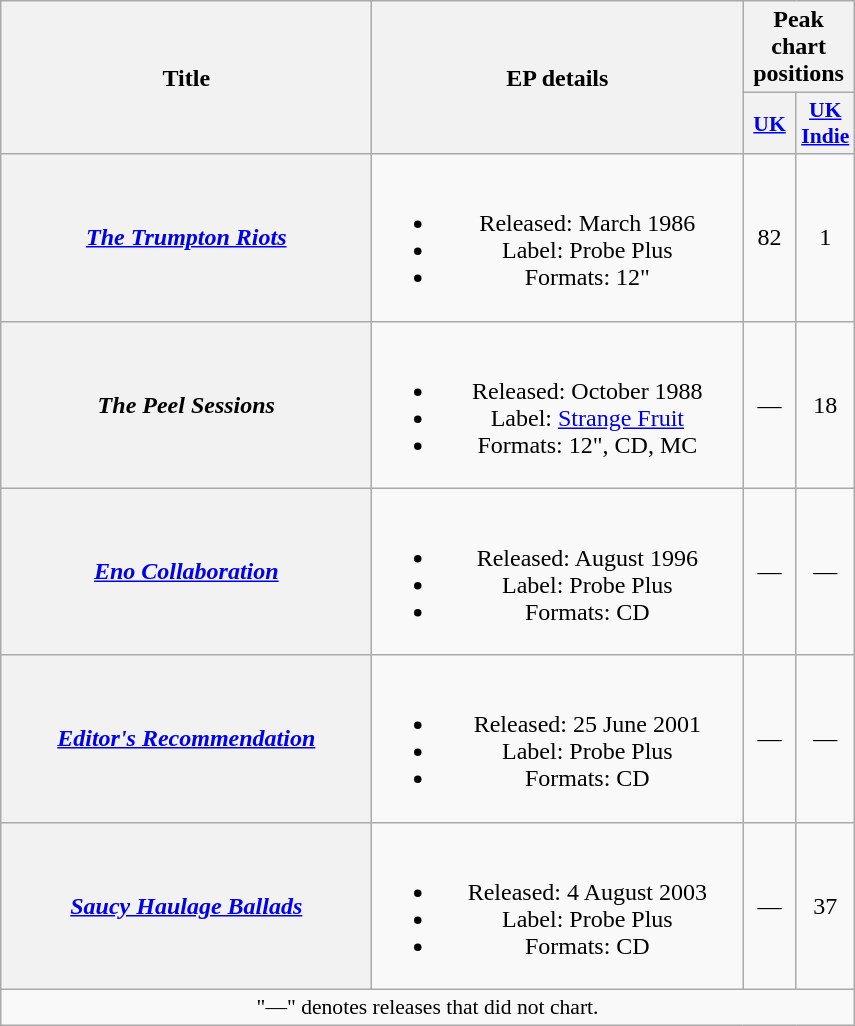<table class="wikitable plainrowheaders" style="text-align:center;">
<tr>
<th rowspan="2" scope="col" style="width:15em;">Title</th>
<th rowspan="2" scope="col" style="width:15em;">EP details</th>
<th colspan="2">Peak chart positions</th>
</tr>
<tr>
<th scope="col" style="width:2em;font-size:90%;"><a href='#'>UK</a><br></th>
<th scope="col" style="width:2em;font-size:90%;"><a href='#'>UK Indie</a><br></th>
</tr>
<tr>
<th scope="row"><em><a href='#'>The Trumpton Riots</a></em></th>
<td><br><ul><li>Released: March 1986</li><li>Label: Probe Plus</li><li>Formats: 12"</li></ul></td>
<td>82</td>
<td>1</td>
</tr>
<tr>
<th scope="row"><em>The Peel Sessions</em></th>
<td><br><ul><li>Released: October 1988</li><li>Label: <a href='#'>Strange Fruit</a></li><li>Formats: 12", CD, MC</li></ul></td>
<td>—</td>
<td>18</td>
</tr>
<tr>
<th scope="row"><em><a href='#'>Eno Collaboration</a></em></th>
<td><br><ul><li>Released: August 1996</li><li>Label: Probe Plus</li><li>Formats: CD</li></ul></td>
<td>—</td>
<td>—</td>
</tr>
<tr>
<th scope="row"><em><a href='#'>Editor's Recommendation</a></em></th>
<td><br><ul><li>Released: 25 June 2001</li><li>Label: Probe Plus</li><li>Formats: CD</li></ul></td>
<td>—</td>
<td>—</td>
</tr>
<tr>
<th scope="row"><em><a href='#'>Saucy Haulage Ballads</a></em></th>
<td><br><ul><li>Released: 4 August 2003</li><li>Label: Probe Plus</li><li>Formats: CD</li></ul></td>
<td>—</td>
<td>37</td>
</tr>
<tr>
<td colspan="4" style="font-size:90%">"—" denotes releases that did not chart.</td>
</tr>
</table>
